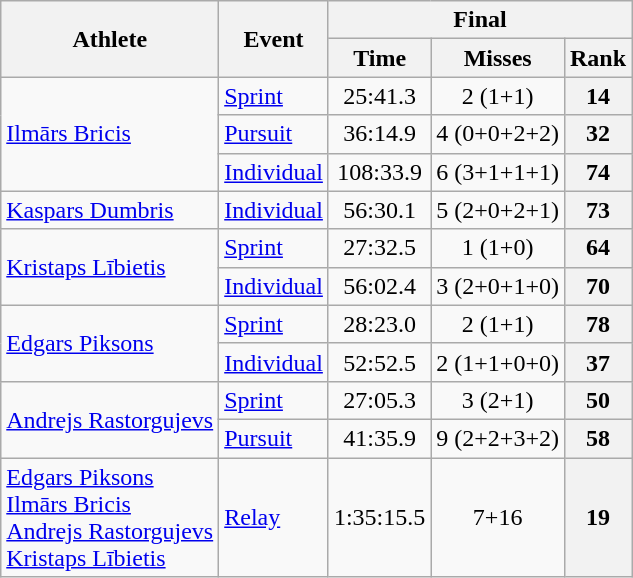<table class="wikitable">
<tr>
<th rowspan="2">Athlete</th>
<th rowspan="2">Event</th>
<th colspan="3">Final</th>
</tr>
<tr>
<th>Time</th>
<th>Misses</th>
<th>Rank</th>
</tr>
<tr>
<td rowspan="3"><a href='#'>Ilmārs Bricis</a></td>
<td><a href='#'>Sprint</a></td>
<td align="center">25:41.3</td>
<td align="center">2 (1+1)</td>
<th align="center">14</th>
</tr>
<tr>
<td><a href='#'>Pursuit</a></td>
<td align="center">36:14.9</td>
<td align="center">4 (0+0+2+2)</td>
<th align="center">32</th>
</tr>
<tr>
<td><a href='#'>Individual</a></td>
<td align="center">108:33.9</td>
<td align="center">6 (3+1+1+1)</td>
<th align="center">74</th>
</tr>
<tr>
<td><a href='#'>Kaspars Dumbris</a></td>
<td><a href='#'>Individual</a></td>
<td align="center">56:30.1</td>
<td align="center">5 (2+0+2+1)</td>
<th align="center">73</th>
</tr>
<tr>
<td rowspan="2"><a href='#'>Kristaps Lībietis</a></td>
<td><a href='#'>Sprint</a></td>
<td align="center">27:32.5</td>
<td align="center">1 (1+0)</td>
<th align="center">64</th>
</tr>
<tr>
<td><a href='#'>Individual</a></td>
<td align="center">56:02.4</td>
<td align="center">3 (2+0+1+0)</td>
<th align="center">70</th>
</tr>
<tr>
<td rowspan="2"><a href='#'>Edgars Piksons</a></td>
<td><a href='#'>Sprint</a></td>
<td align="center">28:23.0</td>
<td align="center">2 (1+1)</td>
<th align="center">78</th>
</tr>
<tr>
<td><a href='#'>Individual</a></td>
<td align="center">52:52.5</td>
<td align="center">2 (1+1+0+0)</td>
<th align="center">37</th>
</tr>
<tr>
<td rowspan="2"><a href='#'>Andrejs Rastorgujevs</a></td>
<td><a href='#'>Sprint</a></td>
<td align="center">27:05.3</td>
<td align="center">3 (2+1)</td>
<th align="center">50</th>
</tr>
<tr>
<td><a href='#'>Pursuit</a></td>
<td align="center">41:35.9</td>
<td align="center">9 (2+2+3+2)</td>
<th align="center">58</th>
</tr>
<tr>
<td><a href='#'>Edgars Piksons</a><br><a href='#'>Ilmārs Bricis</a><br><a href='#'>Andrejs Rastorgujevs</a><br><a href='#'>Kristaps Lībietis</a></td>
<td><a href='#'>Relay</a></td>
<td align="center">1:35:15.5</td>
<td align="center">7+16</td>
<th align="center">19</th>
</tr>
</table>
